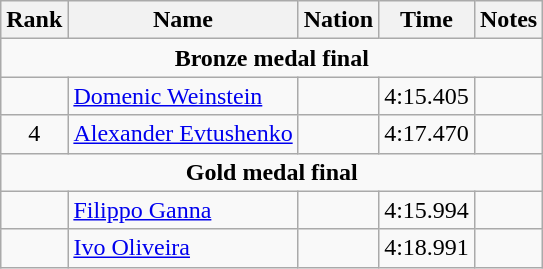<table class="wikitable" style="text-align:center">
<tr>
<th>Rank</th>
<th>Name</th>
<th>Nation</th>
<th>Time</th>
<th>Notes</th>
</tr>
<tr>
<td colspan=5><strong>Bronze medal final</strong></td>
</tr>
<tr>
<td></td>
<td align=left><a href='#'>Domenic Weinstein</a></td>
<td align=left></td>
<td>4:15.405</td>
<td></td>
</tr>
<tr>
<td>4</td>
<td align=left><a href='#'>Alexander Evtushenko</a></td>
<td align=left></td>
<td>4:17.470</td>
<td></td>
</tr>
<tr>
<td colspan=5><strong>Gold medal final</strong></td>
</tr>
<tr>
<td></td>
<td align=left><a href='#'>Filippo Ganna</a></td>
<td align=left></td>
<td>4:15.994</td>
<td></td>
</tr>
<tr>
<td></td>
<td align=left><a href='#'>Ivo Oliveira</a></td>
<td align=left></td>
<td>4:18.991</td>
<td></td>
</tr>
</table>
